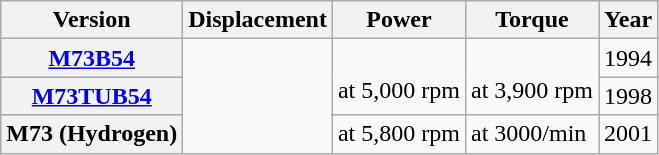<table class= "wikitable sortable">
<tr>
<th>Version</th>
<th>Displacement</th>
<th>Power</th>
<th>Torque</th>
<th>Year</th>
</tr>
<tr>
<th><a href='#'>M73B54</a></th>
<td rowspan=3></td>
<td rowspan=2> <br> at 5,000 rpm</td>
<td rowspan=2> <br> at 3,900 rpm</td>
<td>1994</td>
</tr>
<tr>
<th><a href='#'>M73TUB54</a></th>
<td>1998</td>
</tr>
<tr>
<th>M73 (Hydrogen)</th>
<td> at 5,800 rpm</td>
<td> at 3000/min</td>
<td>2001</td>
</tr>
</table>
